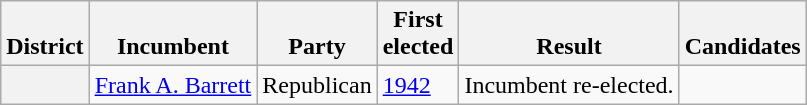<table class=wikitable>
<tr valign=bottom>
<th>District</th>
<th>Incumbent</th>
<th>Party</th>
<th>First<br>elected</th>
<th>Result</th>
<th>Candidates</th>
</tr>
<tr>
<th></th>
<td><a href='#'>Frank A. Barrett</a></td>
<td>Republican</td>
<td><a href='#'>1942</a></td>
<td>Incumbent re-elected.</td>
<td nowrap></td>
</tr>
</table>
